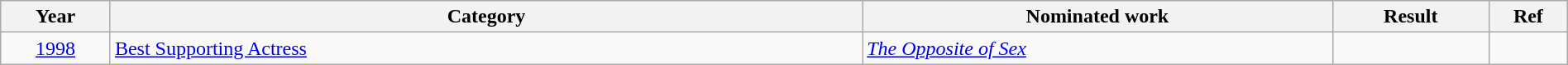<table class="wikitable" width="100%">
<tr>
<th width="7%">Year</th>
<th width="48%">Category</th>
<th width="30%">Nominated work</th>
<th width="10%">Result</th>
<th width="5%">Ref</th>
</tr>
<tr>
<td align="center"><a href='#'>1998</a></td>
<td><a href='#'>Best Supporting Actress</a></td>
<td><em><a href='#'>The Opposite of Sex</a></em></td>
<td></td>
<td align="center"></td>
</tr>
</table>
